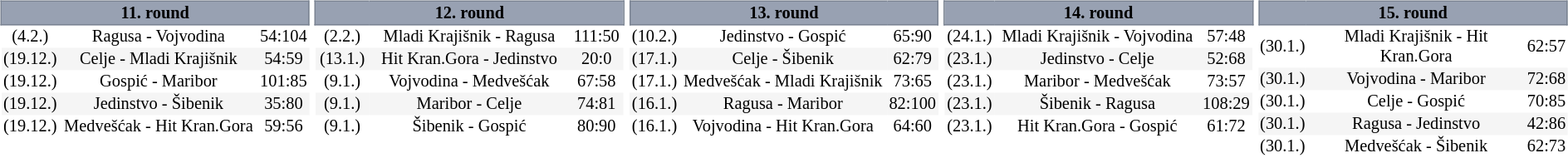<table width=100%>
<tr>
<td width=20% valign="top"><br><table border=0 cellspacing=0 cellpadding=1em style="font-size: 85%; border-collapse: collapse;" width=100%>
<tr>
<td colspan=5 bgcolor=#98A1B2 style="border:1px solid #7A8392;text-align:center;"><span><strong>11. round</strong></span></td>
</tr>
<tr align=center bgcolor=#FFFFFF>
<td>(4.2.)</td>
<td>Ragusa - Vojvodina</td>
<td>54:104</td>
</tr>
<tr align=center bgcolor=#f5f5f5>
<td>(19.12.)</td>
<td>Celje - Mladi Krajišnik</td>
<td>54:59</td>
</tr>
<tr align=center bgcolor=#FFFFFF>
<td>(19.12.)</td>
<td>Gospić - Maribor</td>
<td>101:85</td>
</tr>
<tr align=center bgcolor=#f5f5f5>
<td>(19.12.)</td>
<td>Jedinstvo - Šibenik</td>
<td>35:80</td>
</tr>
<tr align=center bgcolor=#FFFFFF>
<td>(19.12.)</td>
<td>Medvešćak - Hit Kran.Gora</td>
<td>59:56</td>
</tr>
</table>
</td>
<td width=20% valign="top"><br><table border=0 cellspacing=0 cellpadding=1em style="font-size: 85%; border-collapse: collapse;" width=100%>
<tr>
<td colspan=5 bgcolor=#98A1B2 style="border:1px solid #7A8392;text-align:center;"><span><strong>12. round</strong></span></td>
</tr>
<tr align=center bgcolor=#FFFFFF>
<td>(2.2.)</td>
<td>Mladi Krajišnik - Ragusa</td>
<td>111:50</td>
</tr>
<tr align=center bgcolor=#f5f5f5>
<td>(13.1.)</td>
<td>Hit Kran.Gora - Jedinstvo</td>
<td>20:0</td>
</tr>
<tr align=center bgcolor=#FFFFFF>
<td>(9.1.)</td>
<td>Vojvodina - Medvešćak</td>
<td>67:58</td>
</tr>
<tr align=center bgcolor=#f5f5f5>
<td>(9.1.)</td>
<td>Maribor - Celje</td>
<td>74:81</td>
</tr>
<tr align=center bgcolor=#FFFFFF>
<td>(9.1.)</td>
<td>Šibenik - Gospić</td>
<td>80:90</td>
</tr>
</table>
</td>
<td width=20% valign="top"><br><table border=0 cellspacing=0 cellpadding=1em style="font-size: 85%; border-collapse: collapse;" width=100%>
<tr>
<td colspan=5 bgcolor=#98A1B2 style="border:1px solid #7A8392;text-align:center;"><span><strong>13. round</strong></span></td>
</tr>
<tr align=center bgcolor=#FFFFFF>
<td>(10.2.)</td>
<td>Jedinstvo - Gospić</td>
<td>65:90</td>
</tr>
<tr align=center bgcolor=#f5f5f5>
<td>(17.1.)</td>
<td>Celje - Šibenik</td>
<td>62:79</td>
</tr>
<tr align=center bgcolor=#FFFFFF>
<td>(17.1.)</td>
<td>Medvešćak - Mladi Krajišnik</td>
<td>73:65</td>
</tr>
<tr align=center bgcolor=#f5f5f5>
<td>(16.1.)</td>
<td>Ragusa - Maribor</td>
<td>82:100</td>
</tr>
<tr align=center bgcolor=#FFFFFF>
<td>(16.1.)</td>
<td>Vojvodina - Hit Kran.Gora</td>
<td>64:60</td>
</tr>
</table>
</td>
<td width=20% valign="top"><br><table border=0 cellspacing=0 cellpadding=1em style="font-size: 85%; border-collapse: collapse;" width=100%>
<tr>
<td colspan=5 bgcolor=#98A1B2 style="border:1px solid #7A8392;text-align:center;"><span><strong>14. round</strong></span></td>
</tr>
<tr align=center bgcolor=#FFFFFF>
<td>(24.1.)</td>
<td>Mladi Krajišnik - Vojvodina</td>
<td>57:48</td>
</tr>
<tr align=center bgcolor=#f5f5f5>
<td>(23.1.)</td>
<td>Jedinstvo - Celje</td>
<td>52:68</td>
</tr>
<tr align=center bgcolor=#FFFFFF>
<td>(23.1.)</td>
<td>Maribor - Medvešćak</td>
<td>73:57</td>
</tr>
<tr align=center bgcolor=#f5f5f5>
<td>(23.1.)</td>
<td>Šibenik - Ragusa</td>
<td>108:29</td>
</tr>
<tr align=center bgcolor=#FFFFFF>
<td>(23.1.)</td>
<td>Hit Kran.Gora - Gospić</td>
<td>61:72</td>
</tr>
</table>
</td>
<td width=20% valign="top"><br><table border=0 cellspacing=0 cellpadding=1em style="font-size: 85%; border-collapse: collapse;" width=100%>
<tr>
<td colspan=5 bgcolor=#98A1B2 style="border:1px solid #7A8392;text-align:center;"><span><strong>15. round</strong></span></td>
</tr>
<tr align=center bgcolor=#FFFFFF>
<td>(30.1.)</td>
<td>Mladi Krajišnik - Hit Kran.Gora</td>
<td>62:57</td>
</tr>
<tr align=center bgcolor=#f5f5f5>
<td>(30.1.)</td>
<td>Vojvodina - Maribor</td>
<td>72:68</td>
</tr>
<tr align=center bgcolor=#FFFFFF>
<td>(30.1.)</td>
<td>Celje - Gospić</td>
<td>70:85</td>
</tr>
<tr align=center bgcolor=#f5f5f5>
<td>(30.1.)</td>
<td>Ragusa - Jedinstvo</td>
<td>42:86</td>
</tr>
<tr align=center bgcolor=#FFFFFF>
<td>(30.1.)</td>
<td>Medvešćak - Šibenik</td>
<td>62:73</td>
</tr>
</table>
</td>
</tr>
</table>
